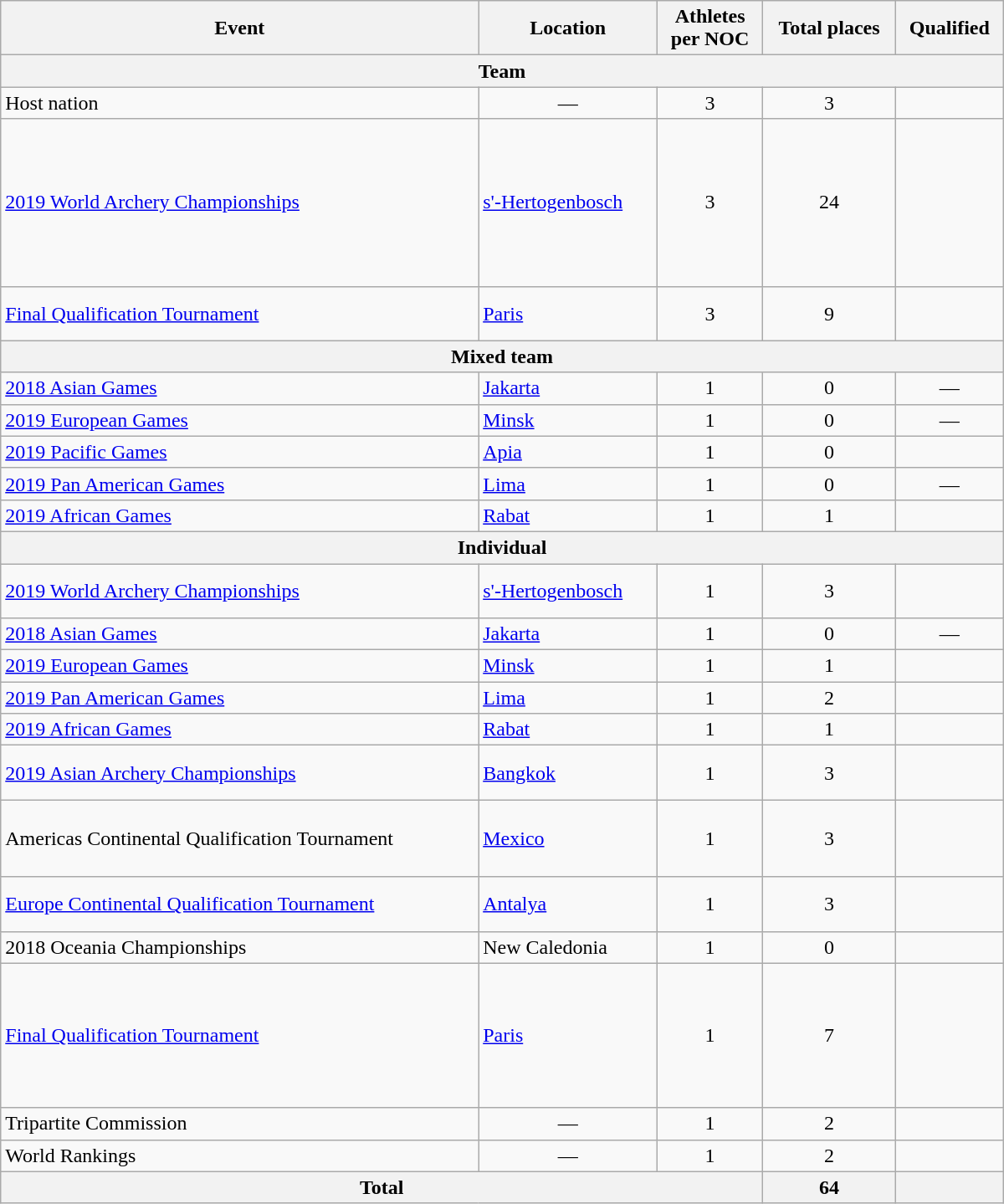<table class="wikitable" width=800>
<tr>
<th>Event</th>
<th>Location</th>
<th>Athletes<br> per NOC</th>
<th>Total places</th>
<th>Qualified</th>
</tr>
<tr>
<th colspan=5>Team</th>
</tr>
<tr>
<td>Host nation</td>
<td align=center>—</td>
<td align="center">3</td>
<td align="center">3</td>
<td></td>
</tr>
<tr>
<td><a href='#'>2019 World Archery Championships</a></td>
<td> <a href='#'>s'-Hertogenbosch</a></td>
<td align="center">3</td>
<td align="center">24</td>
<td><br><br><br><br><br><br><br></td>
</tr>
<tr>
<td><a href='#'>Final Qualification Tournament</a></td>
<td> <a href='#'>Paris</a></td>
<td align="center">3</td>
<td align="center">9</td>
<td><br><br></td>
</tr>
<tr>
<th colspan=5>Mixed team</th>
</tr>
<tr>
<td><a href='#'>2018 Asian Games</a></td>
<td> <a href='#'>Jakarta</a></td>
<td align="center">1</td>
<td align="center">0</td>
<td align=center>— </td>
</tr>
<tr>
<td><a href='#'>2019 European Games</a></td>
<td> <a href='#'>Minsk</a></td>
<td align="center">1</td>
<td align="center">0</td>
<td align=center>— </td>
</tr>
<tr>
<td><a href='#'>2019 Pacific Games</a></td>
<td> <a href='#'>Apia</a></td>
<td align="center">1</td>
<td align="center">0</td>
<td><s></s></td>
</tr>
<tr>
<td><a href='#'>2019 Pan American Games</a></td>
<td> <a href='#'>Lima</a></td>
<td align="center">1</td>
<td align="center">0</td>
<td align=center>— </td>
</tr>
<tr>
<td><a href='#'>2019 African Games</a></td>
<td> <a href='#'>Rabat</a></td>
<td align="center">1</td>
<td align="center">1</td>
<td></td>
</tr>
<tr>
<th colspan=5>Individual</th>
</tr>
<tr>
<td><a href='#'>2019 World Archery Championships</a></td>
<td> <a href='#'>s'-Hertogenbosch</a></td>
<td align="center">1</td>
<td align="center">3 </td>
<td><br><br></td>
</tr>
<tr>
<td><a href='#'>2018 Asian Games</a></td>
<td> <a href='#'>Jakarta</a></td>
<td align="center">1</td>
<td align="center">0</td>
<td align=center>—</td>
</tr>
<tr>
<td><a href='#'>2019 European Games</a></td>
<td> <a href='#'>Minsk</a></td>
<td align="center">1</td>
<td align="center">1</td>
<td></td>
</tr>
<tr>
<td><a href='#'>2019 Pan American Games</a></td>
<td> <a href='#'>Lima</a></td>
<td align="center">1</td>
<td align="center">2</td>
<td><br></td>
</tr>
<tr>
<td><a href='#'>2019 African Games</a></td>
<td> <a href='#'>Rabat</a></td>
<td align="center">1</td>
<td align="center">1</td>
<td><s></s><br></td>
</tr>
<tr>
<td><a href='#'>2019 Asian Archery Championships</a></td>
<td> <a href='#'>Bangkok</a></td>
<td align="center">1</td>
<td align="center">3</td>
<td><br><br></td>
</tr>
<tr>
<td>Americas Continental Qualification Tournament</td>
<td> <a href='#'>Mexico</a></td>
<td align="center">1</td>
<td align="center">3</td>
<td><br><br><br></td>
</tr>
<tr>
<td><a href='#'>Europe Continental Qualification Tournament</a></td>
<td> <a href='#'>Antalya</a></td>
<td align="center">1</td>
<td align="center">3</td>
<td><br><br></td>
</tr>
<tr>
<td>2018 Oceania Championships</td>
<td> New Caledonia</td>
<td align="center">1</td>
<td align="center">0</td>
<td><s></s></td>
</tr>
<tr>
<td><a href='#'>Final Qualification Tournament</a></td>
<td> <a href='#'>Paris</a></td>
<td align="center">1</td>
<td align="center">7</td>
<td><br> <br> <br><br><br><br></td>
</tr>
<tr>
<td>Tripartite Commission</td>
<td align=center>—</td>
<td align="center">1</td>
<td align="center">2</td>
<td><br></td>
</tr>
<tr>
<td>World Rankings</td>
<td align=center>—</td>
<td align="center">1</td>
<td align="center">2</td>
<td><br></td>
</tr>
<tr>
<th colspan=3>Total</th>
<th>64</th>
<th></th>
</tr>
</table>
